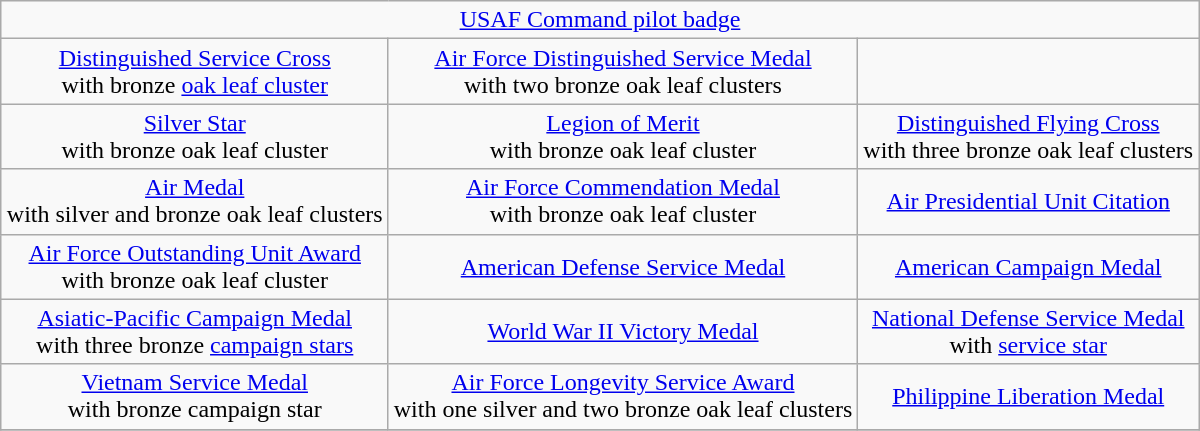<table class="wikitable" style="margin:1em auto; text-align:center;">
<tr>
<td colspan="3"><a href='#'>USAF Command pilot badge</a></td>
</tr>
<tr>
<td><a href='#'>Distinguished Service Cross</a><br>with bronze <a href='#'>oak leaf cluster</a></td>
<td><a href='#'>Air Force Distinguished Service Medal</a><br>with two bronze oak leaf clusters</td>
</tr>
<tr>
<td><a href='#'>Silver Star</a><br>with bronze oak leaf cluster</td>
<td><a href='#'>Legion of Merit</a><br>with bronze oak leaf cluster</td>
<td><a href='#'>Distinguished Flying Cross</a><br>with three bronze oak leaf clusters</td>
</tr>
<tr>
<td><a href='#'>Air Medal</a><br>with silver and bronze oak leaf clusters</td>
<td><a href='#'>Air Force Commendation Medal</a><br>with bronze oak leaf cluster</td>
<td><a href='#'>Air Presidential Unit Citation</a></td>
</tr>
<tr>
<td><a href='#'>Air Force Outstanding Unit Award</a><br>with bronze oak leaf cluster</td>
<td><a href='#'>American Defense Service Medal</a></td>
<td><a href='#'>American Campaign Medal</a></td>
</tr>
<tr>
<td><a href='#'>Asiatic-Pacific Campaign Medal</a><br>with three bronze <a href='#'>campaign stars</a></td>
<td><a href='#'>World War II Victory Medal</a></td>
<td><a href='#'>National Defense Service Medal</a><br>with <a href='#'>service star</a></td>
</tr>
<tr>
<td><a href='#'>Vietnam Service Medal</a><br>with bronze campaign star</td>
<td><a href='#'>Air Force Longevity Service Award</a><br>with one silver and two bronze oak leaf clusters</td>
<td><a href='#'>Philippine Liberation Medal</a></td>
</tr>
<tr>
</tr>
</table>
